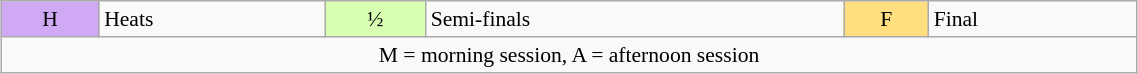<table class="wikitable" style="margin:0.5em auto; font-size:90%;position:relative;" width=60%>
<tr>
<td bgcolor="#D0A9F5" align=center>H</td>
<td>Heats</td>
<td bgcolor="#D9FFB2" align=center>½</td>
<td>Semi-finals</td>
<td bgcolor="#FFDF80" align=center>F</td>
<td>Final</td>
</tr>
<tr>
<td colspan=8 align=center>M = morning session, A = afternoon session</td>
</tr>
</table>
